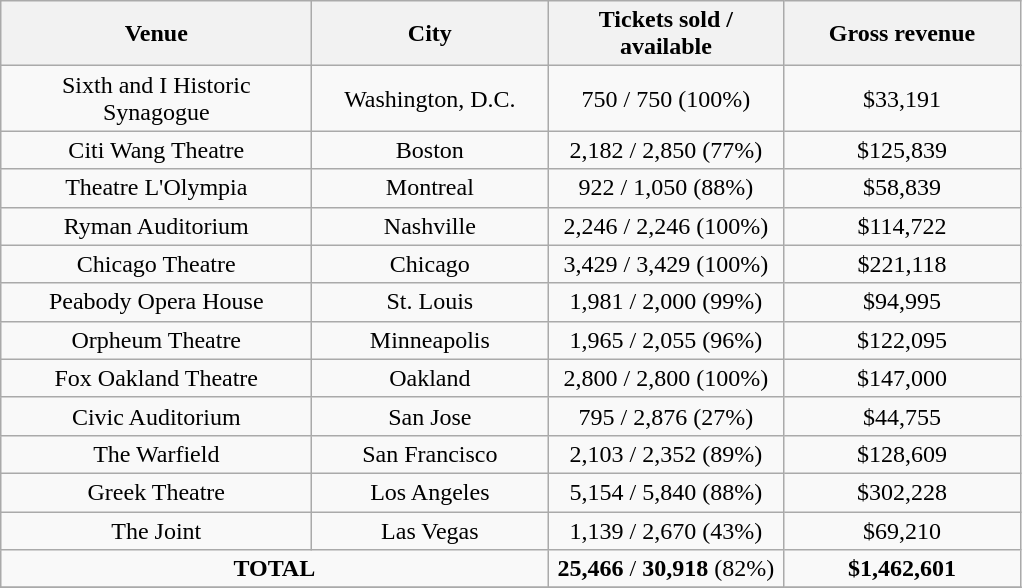<table class="wikitable" style="text-align:center">
<tr>
<th style="width:200px;">Venue</th>
<th style="width:150px;">City</th>
<th style="width:150px;">Tickets sold / available</th>
<th style="width:150px;">Gross revenue</th>
</tr>
<tr>
<td>Sixth and I Historic Synagogue</td>
<td>Washington, D.C.</td>
<td>750 / 750 (100%)</td>
<td>$33,191</td>
</tr>
<tr>
<td>Citi Wang Theatre</td>
<td>Boston</td>
<td>2,182 / 2,850 (77%)</td>
<td>$125,839</td>
</tr>
<tr>
<td>Theatre L'Olympia</td>
<td>Montreal</td>
<td>922 / 1,050 (88%)</td>
<td>$58,839</td>
</tr>
<tr>
<td>Ryman Auditorium</td>
<td>Nashville</td>
<td>2,246 / 2,246 (100%)</td>
<td>$114,722</td>
</tr>
<tr>
<td>Chicago Theatre</td>
<td>Chicago</td>
<td>3,429 / 3,429 (100%)</td>
<td>$221,118</td>
</tr>
<tr>
<td>Peabody Opera House</td>
<td>St. Louis</td>
<td>1,981 / 2,000 (99%)</td>
<td>$94,995</td>
</tr>
<tr>
<td>Orpheum Theatre</td>
<td>Minneapolis</td>
<td>1,965 / 2,055 (96%)</td>
<td>$122,095</td>
</tr>
<tr>
<td>Fox Oakland Theatre</td>
<td>Oakland</td>
<td>2,800 / 2,800 (100%)</td>
<td>$147,000</td>
</tr>
<tr>
<td>Civic Auditorium</td>
<td>San Jose</td>
<td>795 / 2,876 (27%)</td>
<td>$44,755</td>
</tr>
<tr>
<td>The Warfield</td>
<td>San Francisco</td>
<td>2,103 / 2,352 (89%)</td>
<td>$128,609</td>
</tr>
<tr>
<td>Greek Theatre</td>
<td>Los Angeles</td>
<td>5,154 / 5,840 (88%)</td>
<td>$302,228</td>
</tr>
<tr>
<td>The Joint</td>
<td>Las Vegas</td>
<td>1,139 / 2,670 (43%)</td>
<td>$69,210</td>
</tr>
<tr>
<td colspan="2"><strong>TOTAL</strong></td>
<td><strong>25,466</strong> / <strong>30,918</strong> (82%)</td>
<td><strong>$1,462,601</strong></td>
</tr>
<tr>
</tr>
</table>
